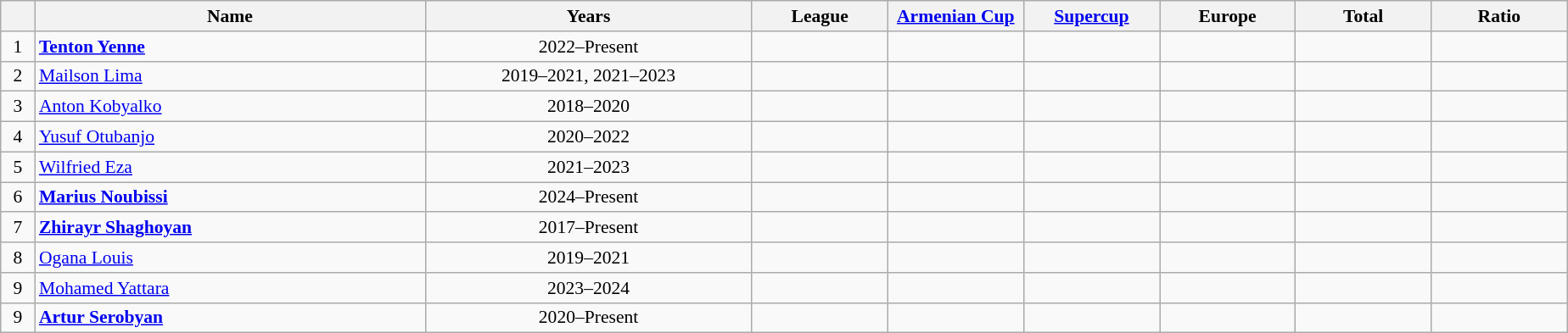<table class="wikitable sortable"  style="text-align:center; font-size:90%; ">
<tr>
<th width=20px></th>
<th width=300px>Name</th>
<th width=250px>Years</th>
<th width=100px>League</th>
<th width=100px><a href='#'>Armenian Cup</a></th>
<th width=100px><a href='#'>Supercup</a></th>
<th width=100px>Europe</th>
<th width=100px>Total</th>
<th width=100px>Ratio</th>
</tr>
<tr>
<td>1</td>
<td align="left"> <strong><a href='#'>Tenton Yenne</a></strong></td>
<td>2022–Present</td>
<td></td>
<td></td>
<td></td>
<td></td>
<td></td>
<td></td>
</tr>
<tr>
<td>2</td>
<td align="left"> <a href='#'>Mailson Lima</a></td>
<td>2019–2021, 2021–2023</td>
<td></td>
<td></td>
<td></td>
<td></td>
<td></td>
<td></td>
</tr>
<tr>
<td>3</td>
<td align="left"> <a href='#'>Anton Kobyalko</a></td>
<td>2018–2020</td>
<td></td>
<td></td>
<td></td>
<td></td>
<td></td>
<td></td>
</tr>
<tr>
<td>4</td>
<td align="left"> <a href='#'>Yusuf Otubanjo</a></td>
<td>2020–2022</td>
<td></td>
<td></td>
<td></td>
<td></td>
<td></td>
<td></td>
</tr>
<tr>
<td>5</td>
<td align="left"> <a href='#'>Wilfried Eza</a></td>
<td>2021–2023</td>
<td></td>
<td></td>
<td></td>
<td></td>
<td></td>
<td></td>
</tr>
<tr>
<td>6</td>
<td align="left"> <strong><a href='#'>Marius Noubissi</a></strong></td>
<td>2024–Present</td>
<td></td>
<td></td>
<td></td>
<td></td>
<td></td>
<td></td>
</tr>
<tr>
<td>7</td>
<td align="left"> <strong><a href='#'>Zhirayr Shaghoyan</a></strong></td>
<td>2017–Present</td>
<td></td>
<td></td>
<td></td>
<td></td>
<td></td>
<td></td>
</tr>
<tr>
<td>8</td>
<td align="left"> <a href='#'>Ogana Louis</a></td>
<td>2019–2021</td>
<td></td>
<td></td>
<td></td>
<td></td>
<td></td>
<td></td>
</tr>
<tr>
<td>9</td>
<td align="left"> <a href='#'>Mohamed Yattara</a></td>
<td>2023–2024</td>
<td></td>
<td></td>
<td></td>
<td></td>
<td></td>
<td></td>
</tr>
<tr>
<td>9</td>
<td align="left"> <strong><a href='#'>Artur Serobyan</a></strong></td>
<td>2020–Present</td>
<td></td>
<td></td>
<td></td>
<td></td>
<td></td>
<td></td>
</tr>
</table>
